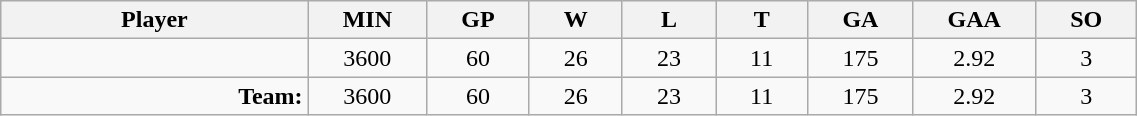<table class="wikitable sortable" width="60%">
<tr>
<th bgcolor="#DDDDFF" width="10%">Player</th>
<th width="3%" bgcolor="#DDDDFF" title="Minutes played">MIN</th>
<th width="3%" bgcolor="#DDDDFF" title="Games played in">GP</th>
<th width="3%" bgcolor="#DDDDFF" title="Wins">W</th>
<th width="3%" bgcolor="#DDDDFF"title="Losses">L</th>
<th width="3%" bgcolor="#DDDDFF" title="Ties">T</th>
<th width="3%" bgcolor="#DDDDFF" title="Goals against">GA</th>
<th width="3%" bgcolor="#DDDDFF" title="Goals against average">GAA</th>
<th width="3%" bgcolor="#DDDDFF"title="Shut-outs">SO</th>
</tr>
<tr align="center">
<td align="right"></td>
<td>3600</td>
<td>60</td>
<td>26</td>
<td>23</td>
<td>11</td>
<td>175</td>
<td>2.92</td>
<td>3</td>
</tr>
<tr align="center">
<td align="right"><strong>Team:</strong></td>
<td>3600</td>
<td>60</td>
<td>26</td>
<td>23</td>
<td>11</td>
<td>175</td>
<td>2.92</td>
<td>3</td>
</tr>
</table>
